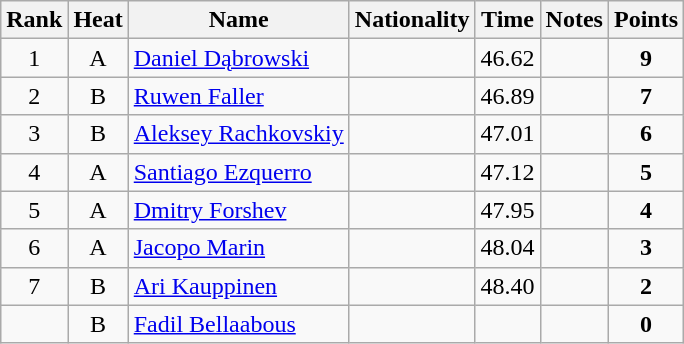<table class="wikitable sortable" style="text-align:center">
<tr>
<th>Rank</th>
<th>Heat</th>
<th>Name</th>
<th>Nationality</th>
<th>Time</th>
<th>Notes</th>
<th>Points</th>
</tr>
<tr>
<td>1</td>
<td>A</td>
<td align=left><a href='#'>Daniel Dąbrowski</a></td>
<td align=left></td>
<td>46.62</td>
<td></td>
<td><strong>9</strong></td>
</tr>
<tr>
<td>2</td>
<td>B</td>
<td align=left><a href='#'>Ruwen Faller</a></td>
<td align=left></td>
<td>46.89</td>
<td></td>
<td><strong>7</strong></td>
</tr>
<tr>
<td>3</td>
<td>B</td>
<td align=left><a href='#'>Aleksey Rachkovskiy</a></td>
<td align=left></td>
<td>47.01</td>
<td></td>
<td><strong>6</strong></td>
</tr>
<tr>
<td>4</td>
<td>A</td>
<td align=left><a href='#'>Santiago Ezquerro</a></td>
<td align=left></td>
<td>47.12</td>
<td></td>
<td><strong>5</strong></td>
</tr>
<tr>
<td>5</td>
<td>A</td>
<td align=left><a href='#'>Dmitry Forshev</a></td>
<td align=left></td>
<td>47.95</td>
<td></td>
<td><strong>4</strong></td>
</tr>
<tr>
<td>6</td>
<td>A</td>
<td align=left><a href='#'>Jacopo Marin</a></td>
<td align=left></td>
<td>48.04</td>
<td></td>
<td><strong>3</strong></td>
</tr>
<tr>
<td>7</td>
<td>B</td>
<td align=left><a href='#'>Ari Kauppinen</a></td>
<td align=left></td>
<td>48.40</td>
<td></td>
<td><strong>2</strong></td>
</tr>
<tr>
<td></td>
<td>B</td>
<td align=left><a href='#'>Fadil Bellaabous</a></td>
<td align=left></td>
<td></td>
<td></td>
<td><strong>0</strong></td>
</tr>
</table>
